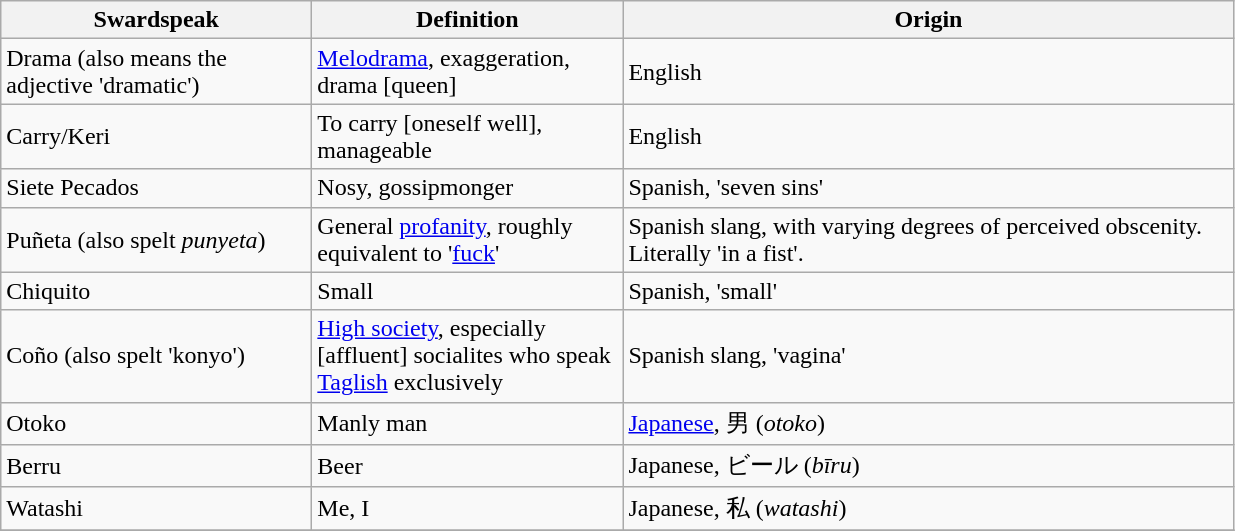<table class="wikitable">
<tr --->
<th scope="col" width="200">Swardspeak</th>
<th scope="col" width="200">Definition</th>
<th scope="col" width="400">Origin</th>
</tr>
<tr --->
<td>Drama (also means the adjective 'dramatic')</td>
<td><a href='#'>Melodrama</a>, exaggeration, drama [queen]</td>
<td>English</td>
</tr>
<tr --->
<td>Carry/Keri</td>
<td>To carry [oneself well], manageable</td>
<td>English</td>
</tr>
<tr --->
<td>Siete Pecados</td>
<td>Nosy, gossipmonger</td>
<td>Spanish, 'seven sins'</td>
</tr>
<tr --->
<td>Puñeta (also spelt <em>punyeta</em>)</td>
<td>General <a href='#'>profanity</a>, roughly equivalent to '<a href='#'>fuck</a>'</td>
<td>Spanish slang, with varying degrees of perceived obscenity. Literally 'in a fist'.</td>
</tr>
<tr --->
<td>Chiquito</td>
<td>Small</td>
<td>Spanish, 'small'</td>
</tr>
<tr --->
<td>Coño (also spelt 'konyo')</td>
<td><a href='#'>High society</a>, especially [affluent] socialites who speak <a href='#'>Taglish</a> exclusively</td>
<td>Spanish slang, 'vagina'</td>
</tr>
<tr --->
<td>Otoko</td>
<td>Manly man</td>
<td><a href='#'>Japanese</a>, 男 (<em>otoko</em>)</td>
</tr>
<tr --->
<td>Berru</td>
<td>Beer</td>
<td>Japanese, ビール (<em>bīru</em>)</td>
</tr>
<tr --->
<td>Watashi</td>
<td>Me, I</td>
<td>Japanese, 私 (<em>watashi</em>)</td>
</tr>
<tr --->
</tr>
</table>
